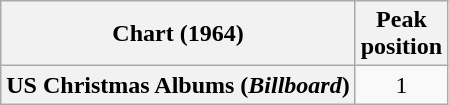<table class="wikitable plainrowheaders" style="text-align:center">
<tr>
<th scope="col">Chart (1964)</th>
<th scope="col">Peak<br>position</th>
</tr>
<tr>
<th scope="row">US Christmas Albums (<em>Billboard</em>)</th>
<td>1</td>
</tr>
</table>
